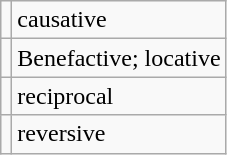<table class="wikitable">
<tr>
<td></td>
<td>causative</td>
</tr>
<tr>
<td></td>
<td>Benefactive; locative</td>
</tr>
<tr>
<td></td>
<td>reciprocal</td>
</tr>
<tr>
<td></td>
<td>reversive</td>
</tr>
</table>
